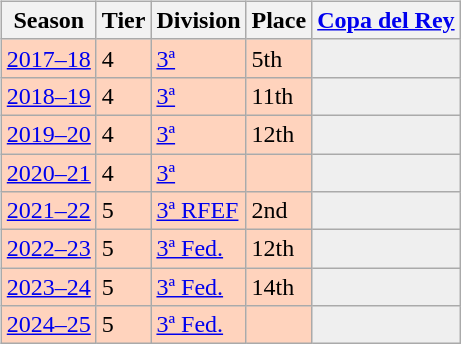<table>
<tr>
<td valign="top" width=0%><br><table class="wikitable">
<tr style="background:#f0f6fa;">
<th>Season</th>
<th>Tier</th>
<th>Division</th>
<th>Place</th>
<th><a href='#'>Copa del Rey</a></th>
</tr>
<tr>
<td style="background:#FFD3BD;"><a href='#'>2017–18</a></td>
<td style="background:#FFD3BD;">4</td>
<td style="background:#FFD3BD;"><a href='#'>3ª</a></td>
<td style="background:#FFD3BD;">5th</td>
<td style="background:#efefef;"></td>
</tr>
<tr>
<td style="background:#FFD3BD;"><a href='#'>2018–19</a></td>
<td style="background:#FFD3BD;">4</td>
<td style="background:#FFD3BD;"><a href='#'>3ª</a></td>
<td style="background:#FFD3BD;">11th</td>
<td style="background:#efefef;"></td>
</tr>
<tr>
<td style="background:#FFD3BD;"><a href='#'>2019–20</a></td>
<td style="background:#FFD3BD;">4</td>
<td style="background:#FFD3BD;"><a href='#'>3ª</a></td>
<td style="background:#FFD3BD;">12th</td>
<td style="background:#efefef;"></td>
</tr>
<tr>
<td style="background:#FFD3BD;"><a href='#'>2020–21</a></td>
<td style="background:#FFD3BD;">4</td>
<td style="background:#FFD3BD;"><a href='#'>3ª</a></td>
<td style="background:#FFD3BD;"></td>
<td style="background:#efefef;"></td>
</tr>
<tr>
<td style="background:#FFD3BD;"><a href='#'>2021–22</a></td>
<td style="background:#FFD3BD;">5</td>
<td style="background:#FFD3BD;"><a href='#'>3ª RFEF</a></td>
<td style="background:#FFD3BD;">2nd</td>
<td style="background:#efefef;"></td>
</tr>
<tr>
<td style="background:#FFD3BD;"><a href='#'>2022–23</a></td>
<td style="background:#FFD3BD;">5</td>
<td style="background:#FFD3BD;"><a href='#'>3ª Fed.</a></td>
<td style="background:#FFD3BD;">12th</td>
<td style="background:#efefef;"></td>
</tr>
<tr>
<td style="background:#FFD3BD;"><a href='#'>2023–24</a></td>
<td style="background:#FFD3BD;">5</td>
<td style="background:#FFD3BD;"><a href='#'>3ª Fed.</a></td>
<td style="background:#FFD3BD;">14th</td>
<td style="background:#efefef;"></td>
</tr>
<tr>
<td style="background:#FFD3BD;"><a href='#'>2024–25</a></td>
<td style="background:#FFD3BD;">5</td>
<td style="background:#FFD3BD;"><a href='#'>3ª Fed.</a></td>
<td style="background:#FFD3BD;"></td>
<td style="background:#efefef;"></td>
</tr>
</table>
</td>
</tr>
</table>
